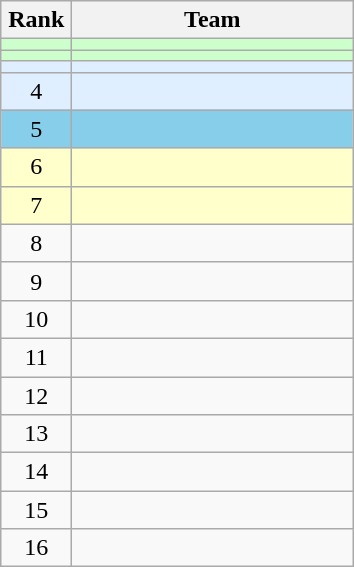<table class="wikitable" style="text-align:center;">
<tr>
<th width=40>Rank</th>
<th width=180>Team</th>
</tr>
<tr bgcolor=#ccffcc>
<td></td>
<td style="text-align:left;"></td>
</tr>
<tr bgcolor=#ccffcc>
<td></td>
<td style="text-align:left;"></td>
</tr>
<tr bgcolor=#dfefff>
<td></td>
<td style="text-align:left;"></td>
</tr>
<tr bgcolor=#dfefff>
<td>4</td>
<td style="text-align:left;"></td>
</tr>
<tr bgcolor=#87ceeb>
<td>5</td>
<td style="text-align:left;"></td>
</tr>
<tr bgcolor=#ffffcc>
<td>6</td>
<td style="text-align:left;"></td>
</tr>
<tr bgcolor=#ffffcc>
<td>7</td>
<td style="text-align:left;"></td>
</tr>
<tr>
<td>8</td>
<td style="text-align:left;"></td>
</tr>
<tr>
<td>9</td>
<td style="text-align:left;"></td>
</tr>
<tr>
<td>10</td>
<td style="text-align:left;"></td>
</tr>
<tr>
<td>11</td>
<td style="text-align:left;"></td>
</tr>
<tr>
<td>12</td>
<td style="text-align:left;"></td>
</tr>
<tr>
<td>13</td>
<td style="text-align:left;"></td>
</tr>
<tr>
<td>14</td>
<td style="text-align:left;"></td>
</tr>
<tr>
<td>15</td>
<td style="text-align:left;"></td>
</tr>
<tr>
<td>16</td>
<td style="text-align:left;"></td>
</tr>
</table>
